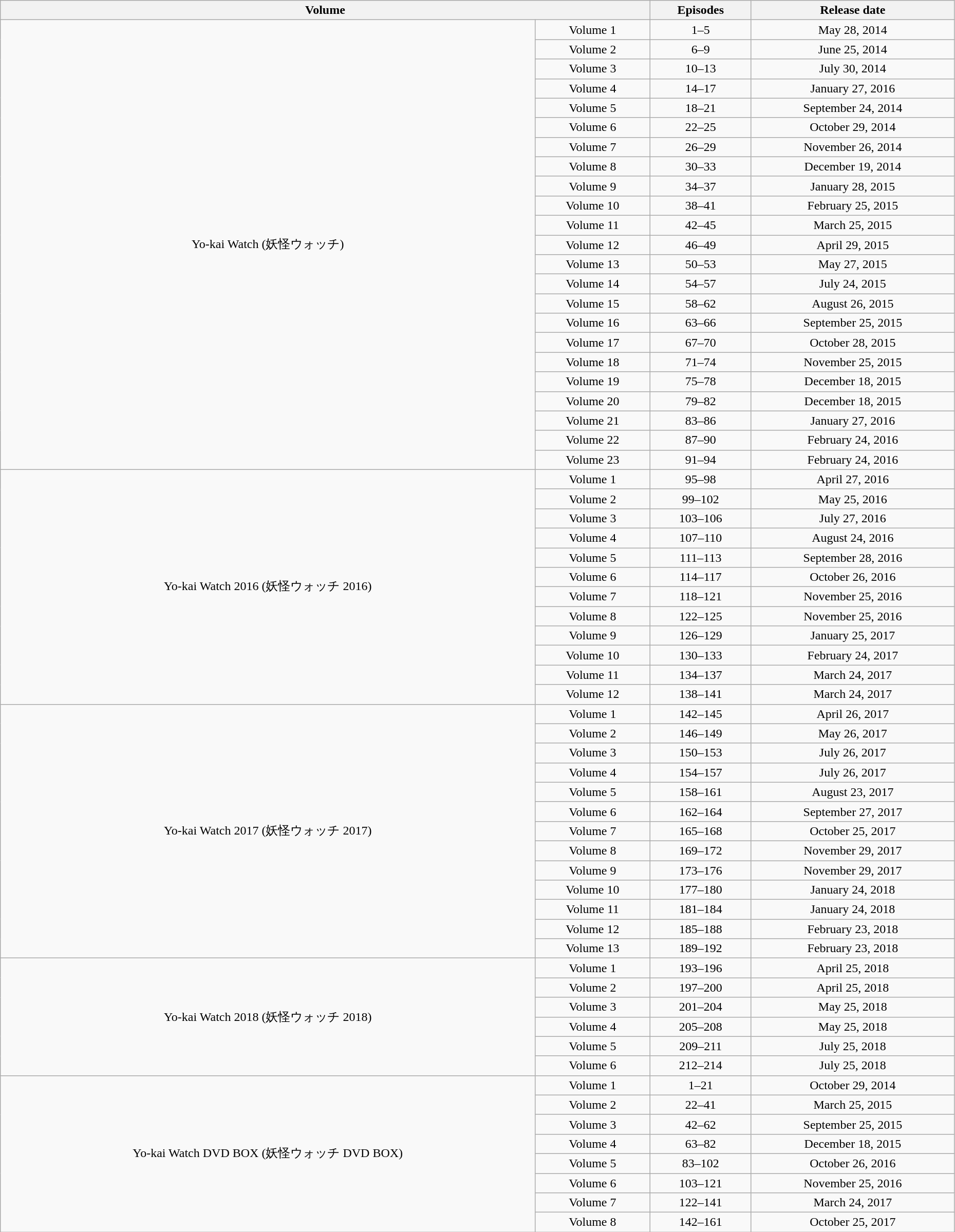<table class="wikitable" style="text-align: center; width: 98%;">
<tr>
<th colspan="2">Volume</th>
<th>Episodes</th>
<th>Release date</th>
</tr>
<tr>
<td rowspan="23">Yo-kai Watch (妖怪ウォッチ)</td>
<td>Volume 1</td>
<td>1–5</td>
<td>May 28, 2014</td>
</tr>
<tr>
<td>Volume 2</td>
<td>6–9</td>
<td>June 25, 2014</td>
</tr>
<tr>
<td>Volume 3</td>
<td>10–13</td>
<td>July 30, 2014</td>
</tr>
<tr>
<td>Volume 4</td>
<td>14–17</td>
<td>January 27, 2016</td>
</tr>
<tr>
<td>Volume 5</td>
<td>18–21</td>
<td>September 24, 2014</td>
</tr>
<tr>
<td>Volume 6</td>
<td>22–25</td>
<td>October 29, 2014</td>
</tr>
<tr>
<td>Volume 7</td>
<td>26–29</td>
<td>November 26, 2014</td>
</tr>
<tr>
<td>Volume 8</td>
<td>30–33</td>
<td>December 19, 2014</td>
</tr>
<tr>
<td>Volume 9</td>
<td>34–37</td>
<td>January 28, 2015</td>
</tr>
<tr>
<td>Volume 10</td>
<td>38–41</td>
<td>February 25, 2015</td>
</tr>
<tr>
<td>Volume 11</td>
<td>42–45</td>
<td>March 25, 2015</td>
</tr>
<tr>
<td>Volume 12</td>
<td>46–49</td>
<td>April 29, 2015</td>
</tr>
<tr>
<td>Volume 13</td>
<td>50–53</td>
<td>May 27, 2015</td>
</tr>
<tr>
<td>Volume 14</td>
<td>54–57</td>
<td>July 24, 2015</td>
</tr>
<tr>
<td>Volume 15</td>
<td>58–62</td>
<td>August 26, 2015</td>
</tr>
<tr>
<td>Volume 16</td>
<td>63–66</td>
<td>September 25, 2015</td>
</tr>
<tr>
<td>Volume 17</td>
<td>67–70</td>
<td>October 28, 2015</td>
</tr>
<tr>
<td>Volume 18</td>
<td>71–74</td>
<td>November 25, 2015</td>
</tr>
<tr>
<td>Volume 19</td>
<td>75–78</td>
<td>December 18, 2015</td>
</tr>
<tr>
<td>Volume 20</td>
<td>79–82</td>
<td>December 18, 2015</td>
</tr>
<tr>
<td>Volume 21</td>
<td>83–86</td>
<td>January 27, 2016</td>
</tr>
<tr>
<td>Volume 22</td>
<td>87–90</td>
<td>February 24, 2016</td>
</tr>
<tr>
<td>Volume 23</td>
<td>91–94</td>
<td>February 24, 2016</td>
</tr>
<tr>
<td rowspan="12">Yo-kai Watch 2016 (妖怪ウォッチ 2016)</td>
<td>Volume 1</td>
<td>95–98</td>
<td>April 27, 2016</td>
</tr>
<tr>
<td>Volume 2</td>
<td>99–102</td>
<td>May 25, 2016</td>
</tr>
<tr>
<td>Volume 3</td>
<td>103–106</td>
<td>July 27, 2016</td>
</tr>
<tr>
<td>Volume 4</td>
<td>107–110</td>
<td>August 24, 2016</td>
</tr>
<tr>
<td>Volume 5</td>
<td>111–113</td>
<td>September 28, 2016</td>
</tr>
<tr>
<td>Volume 6</td>
<td>114–117</td>
<td>October 26, 2016</td>
</tr>
<tr>
<td>Volume 7</td>
<td>118–121</td>
<td>November 25, 2016</td>
</tr>
<tr>
<td>Volume 8</td>
<td>122–125</td>
<td>November 25, 2016</td>
</tr>
<tr>
<td>Volume 9</td>
<td>126–129</td>
<td>January 25, 2017</td>
</tr>
<tr>
<td>Volume 10</td>
<td>130–133</td>
<td>February 24, 2017</td>
</tr>
<tr>
<td>Volume 11</td>
<td>134–137</td>
<td>March 24, 2017</td>
</tr>
<tr>
<td>Volume 12</td>
<td>138–141</td>
<td>March 24, 2017</td>
</tr>
<tr>
<td rowspan="13">Yo-kai Watch 2017 (妖怪ウォッチ 2017)</td>
<td>Volume 1</td>
<td>142–145</td>
<td>April 26, 2017</td>
</tr>
<tr>
<td>Volume 2</td>
<td>146–149</td>
<td>May 26, 2017</td>
</tr>
<tr>
<td>Volume 3</td>
<td>150–153</td>
<td>July 26, 2017</td>
</tr>
<tr>
<td>Volume 4</td>
<td>154–157</td>
<td>July 26, 2017</td>
</tr>
<tr>
<td>Volume 5</td>
<td>158–161</td>
<td>August 23, 2017</td>
</tr>
<tr>
<td>Volume 6</td>
<td>162–164</td>
<td>September 27, 2017</td>
</tr>
<tr>
<td>Volume 7</td>
<td>165–168</td>
<td>October 25, 2017</td>
</tr>
<tr>
<td>Volume 8</td>
<td>169–172</td>
<td>November 29, 2017</td>
</tr>
<tr>
<td>Volume 9</td>
<td>173–176</td>
<td>November 29, 2017</td>
</tr>
<tr>
<td>Volume 10</td>
<td>177–180</td>
<td>January 24, 2018</td>
</tr>
<tr>
<td>Volume 11</td>
<td>181–184</td>
<td>January 24, 2018</td>
</tr>
<tr>
<td>Volume 12</td>
<td>185–188</td>
<td>February 23, 2018</td>
</tr>
<tr>
<td>Volume 13</td>
<td>189–192</td>
<td>February 23, 2018</td>
</tr>
<tr>
<td rowspan="6">Yo-kai Watch 2018 (妖怪ウォッチ 2018)</td>
<td>Volume 1</td>
<td>193–196</td>
<td>April 25, 2018</td>
</tr>
<tr>
<td>Volume 2</td>
<td>197–200</td>
<td>April 25, 2018</td>
</tr>
<tr>
<td>Volume 3</td>
<td>201–204</td>
<td>May 25, 2018</td>
</tr>
<tr>
<td>Volume 4</td>
<td>205–208</td>
<td>May 25, 2018</td>
</tr>
<tr>
<td>Volume 5</td>
<td>209–211</td>
<td>July 25, 2018</td>
</tr>
<tr>
<td>Volume 6</td>
<td>212–214</td>
<td>July 25, 2018</td>
</tr>
<tr>
<td rowspan="8">Yo-kai Watch DVD BOX (妖怪ウォッチ DVD BOX)</td>
<td>Volume 1</td>
<td>1–21</td>
<td>October 29, 2014</td>
</tr>
<tr>
<td>Volume 2</td>
<td>22–41</td>
<td>March 25, 2015</td>
</tr>
<tr>
<td>Volume 3</td>
<td>42–62</td>
<td>September 25, 2015</td>
</tr>
<tr>
<td>Volume 4</td>
<td>63–82</td>
<td>December 18, 2015</td>
</tr>
<tr>
<td>Volume 5</td>
<td>83–102</td>
<td>October 26, 2016</td>
</tr>
<tr>
<td>Volume 6</td>
<td>103–121</td>
<td>November 25, 2016</td>
</tr>
<tr>
<td>Volume 7</td>
<td>122–141</td>
<td>March 24, 2017</td>
</tr>
<tr>
<td>Volume 8</td>
<td>142–161</td>
<td>October 25, 2017</td>
</tr>
</table>
